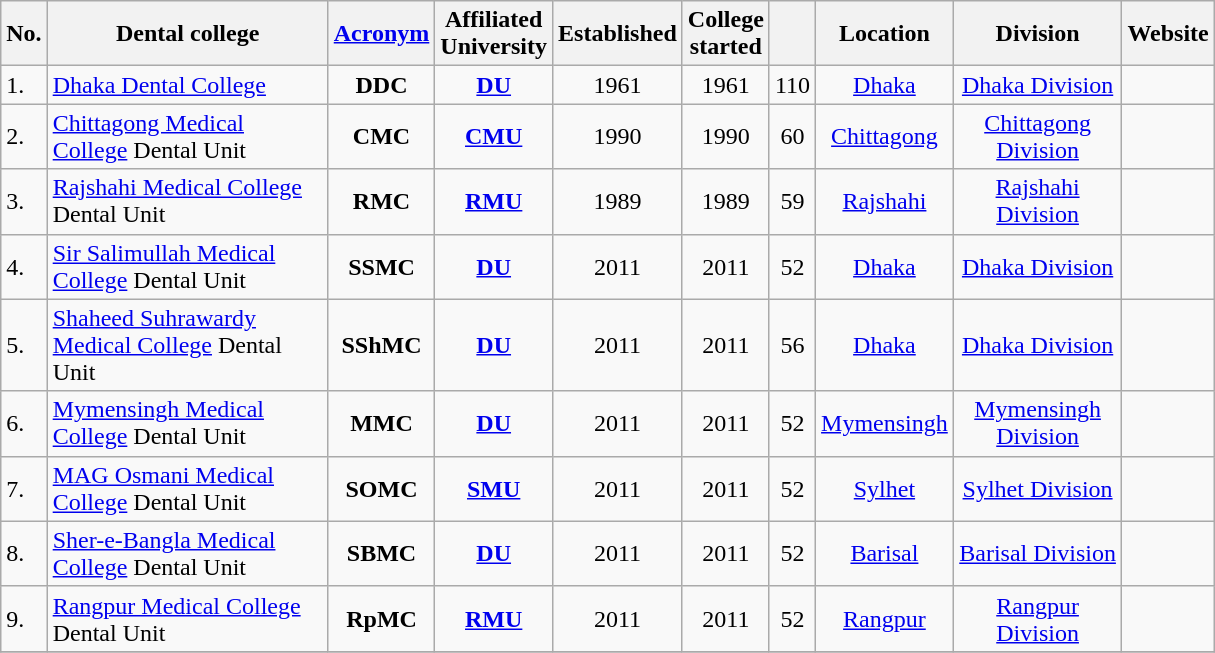<table class="wikitable sortable">
<tr>
<th style="width:5px;">No.</th>
<th style="width:180px;">Dental college</th>
<th class="unsortable"><a href='#'>Acronym</a></th>
<th style="width:30px;">Affiliated University</th>
<th style="width:50px;">Established</th>
<th>College<br> started</th>
<th></th>
<th style="width:65px;">Location</th>
<th style="width:105px;">Division</th>
<th class="unsortable">Website<br></th>
</tr>
<tr>
<td>1.</td>
<td><a href='#'>Dhaka Dental College</a></td>
<td align="center"><strong>DDC</strong></td>
<td align="center"><a href='#'><strong>DU</strong></a></td>
<td align="center">1961</td>
<td align="center">1961</td>
<td align="center">110</td>
<td align="center"><a href='#'>Dhaka</a></td>
<td align="center"><a href='#'>Dhaka Division</a></td>
<td align="center"></td>
</tr>
<tr 1>
<td>2.</td>
<td><a href='#'>Chittagong Medical College</a> Dental Unit</td>
<td align="center"><strong>CMC</strong></td>
<td align="center"><a href='#'><strong>CMU</strong></a></td>
<td align="center">1990</td>
<td align="center">1990</td>
<td align="center">60</td>
<td align="center"><a href='#'>Chittagong</a></td>
<td align="center"><a href='#'>Chittagong Division</a></td>
<td align="center"></td>
</tr>
<tr 2>
<td>3.</td>
<td><a href='#'>Rajshahi Medical College</a> Dental Unit</td>
<td align="center"><strong>RMC</strong></td>
<td align="center"><a href='#'><strong>RMU</strong></a></td>
<td align="center">1989</td>
<td align="center">1989</td>
<td align="center">59</td>
<td align="center"><a href='#'>Rajshahi</a></td>
<td align="center"><a href='#'>Rajshahi Division</a></td>
<td align="center"></td>
</tr>
<tr 3>
<td>4.</td>
<td><a href='#'>Sir Salimullah Medical College</a> Dental Unit</td>
<td align="center"><strong>SSMC</strong></td>
<td align="center"><a href='#'><strong>DU</strong></a></td>
<td align="center">2011</td>
<td align="center">2011</td>
<td align="center">52</td>
<td align="center"><a href='#'>Dhaka</a></td>
<td align="center"><a href='#'>Dhaka Division</a></td>
<td align="center"></td>
</tr>
<tr 4>
<td>5.</td>
<td><a href='#'>Shaheed Suhrawardy Medical College</a> Dental Unit</td>
<td align="center"><strong>SShMC</strong></td>
<td align="center"><a href='#'><strong>DU</strong></a></td>
<td align="center">2011</td>
<td align="center">2011</td>
<td align="center">56</td>
<td align="center"><a href='#'>Dhaka</a></td>
<td align="center"><a href='#'>Dhaka Division</a></td>
<td align="center"></td>
</tr>
<tr 5>
<td>6.</td>
<td><a href='#'>Mymensingh Medical College</a> Dental Unit</td>
<td align="center"><strong>MMC</strong></td>
<td align="center"><a href='#'><strong>DU</strong></a></td>
<td align="center">2011</td>
<td align="center">2011</td>
<td align="center">52</td>
<td align="center"><a href='#'>Mymensingh</a></td>
<td align="center"><a href='#'>Mymensingh Division</a></td>
<td align="center"></td>
</tr>
<tr 6>
<td>7.</td>
<td><a href='#'>MAG Osmani Medical College</a> Dental Unit</td>
<td align="center"><strong>SOMC</strong></td>
<td align="center"><a href='#'><strong>SMU</strong></a></td>
<td align="center">2011</td>
<td align="center">2011</td>
<td align="center">52</td>
<td align="center"><a href='#'>Sylhet</a></td>
<td align="center"><a href='#'>Sylhet Division</a></td>
<td align="center"></td>
</tr>
<tr 7>
<td>8.</td>
<td><a href='#'>Sher-e-Bangla Medical College</a> Dental Unit</td>
<td align="center"><strong>SBMC</strong></td>
<td align="center"><a href='#'><strong>DU</strong></a></td>
<td align="center">2011</td>
<td align="center">2011</td>
<td align="center">52</td>
<td align="center"><a href='#'>Barisal</a></td>
<td align="center"><a href='#'>Barisal Division</a></td>
<td align="center"></td>
</tr>
<tr 8>
<td>9.</td>
<td><a href='#'>Rangpur Medical College</a> Dental Unit</td>
<td align="center"><strong>RpMC</strong></td>
<td align="center"><a href='#'><strong>RMU</strong></a></td>
<td align="center">2011</td>
<td align="center">2011</td>
<td align="center">52</td>
<td align="center"><a href='#'>Rangpur</a></td>
<td align="center"><a href='#'>Rangpur Division</a></td>
<td align="center"></td>
</tr>
<tr 9>
</tr>
</table>
